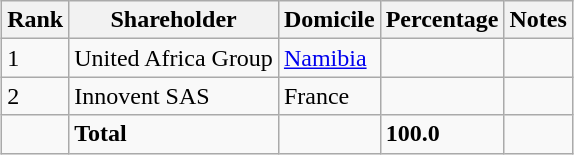<table class="wikitable sortable" style="margin: 0.5em auto">
<tr>
<th>Rank</th>
<th>Shareholder</th>
<th>Domicile</th>
<th>Percentage</th>
<th>Notes</th>
</tr>
<tr>
<td>1</td>
<td>United Africa Group</td>
<td><a href='#'>Namibia</a></td>
<td></td>
<td></td>
</tr>
<tr>
<td>2</td>
<td>Innovent SAS</td>
<td>France</td>
<td></td>
<td></td>
</tr>
<tr>
<td></td>
<td><strong>Total</strong></td>
<td></td>
<td><strong>100.0</strong></td>
<td></td>
</tr>
</table>
